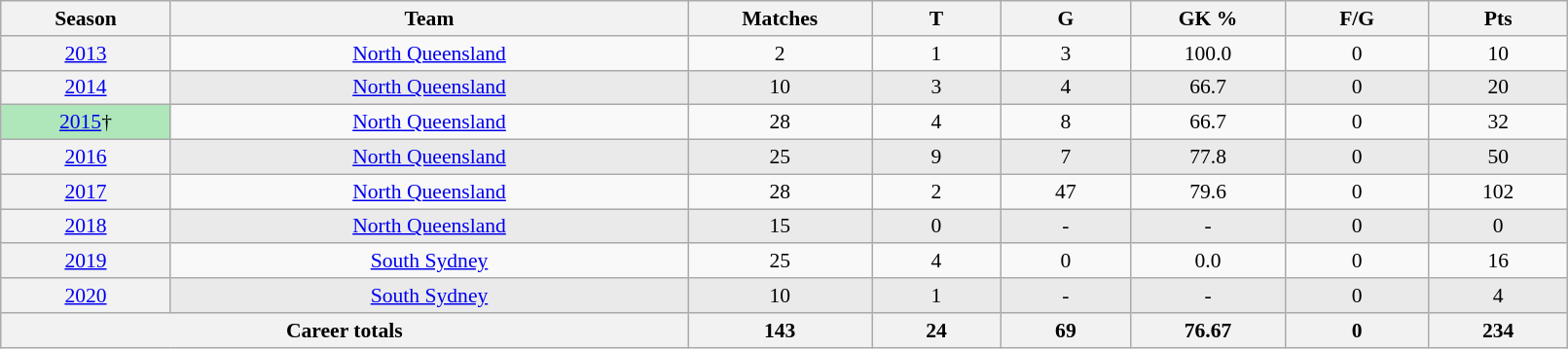<table class="wikitable sortable"  style="font-size:90%; text-align:center; width:85%;">
<tr>
<th width=2%>Season</th>
<th width=8%>Team</th>
<th width=2%>Matches</th>
<th width=2%>T</th>
<th width=2%>G</th>
<th width=2%>GK %</th>
<th width=2%>F/G</th>
<th width=2%>Pts</th>
</tr>
<tr>
<th scope="row" style="text-align:center; font-weight:normal"><a href='#'>2013</a></th>
<td style="text-align:center;"> <a href='#'>North Queensland</a></td>
<td>2</td>
<td>1</td>
<td>3</td>
<td>100.0</td>
<td>0</td>
<td>10</td>
</tr>
<tr style="background:#eaeaea;">
<th scope="row" style="text-align:center; font-weight:normal"><a href='#'>2014</a></th>
<td style="text-align:center;"> <a href='#'>North Queensland</a></td>
<td>10</td>
<td>3</td>
<td>4</td>
<td>66.7</td>
<td>0</td>
<td>20</td>
</tr>
<tr>
<th scope="row" style="text-align:center; font-weight:normal; background:#afe6ba;"><a href='#'>2015</a>†</th>
<td style="text-align:center;"> <a href='#'>North Queensland</a></td>
<td>28</td>
<td>4</td>
<td>8</td>
<td>66.7</td>
<td>0</td>
<td>32</td>
</tr>
<tr style="background:#eaeaea;">
<th scope="row" style="text-align:center; font-weight:normal"><a href='#'>2016</a></th>
<td style="text-align:center;"> <a href='#'>North Queensland</a></td>
<td>25</td>
<td>9</td>
<td>7</td>
<td>77.8</td>
<td>0</td>
<td>50</td>
</tr>
<tr>
<th scope="row" style="text-align:center; font-weight:normal"><a href='#'>2017</a></th>
<td style="text-align:center;"> <a href='#'>North Queensland</a></td>
<td>28</td>
<td>2</td>
<td>47</td>
<td>79.6</td>
<td>0</td>
<td>102</td>
</tr>
<tr style="background:#eaeaea;">
<th scope="row" style="text-align:center; font-weight:normal"><a href='#'>2018</a></th>
<td style="text-align:center;"> <a href='#'>North Queensland</a></td>
<td>15</td>
<td>0</td>
<td>-</td>
<td>-</td>
<td>0</td>
<td>0</td>
</tr>
<tr>
<th scope="row" style="text-align:center; font-weight:normal"><a href='#'>2019</a></th>
<td style="text-align:center;"> <a href='#'>South Sydney</a></td>
<td>25</td>
<td>4</td>
<td>0</td>
<td>0.0</td>
<td>0</td>
<td>16</td>
</tr>
<tr style="background:#eaeaea;">
<th scope="row" style="text-align:center; font-weight:normal"><a href='#'>2020</a></th>
<td style="text-align:center;"> <a href='#'>South Sydney</a></td>
<td>10</td>
<td>1</td>
<td>-</td>
<td>-</td>
<td>0</td>
<td>4</td>
</tr>
<tr class="sortbottom">
<th colspan=2>Career totals</th>
<th>143</th>
<th>24</th>
<th>69</th>
<th>76.67</th>
<th>0</th>
<th>234</th>
</tr>
</table>
